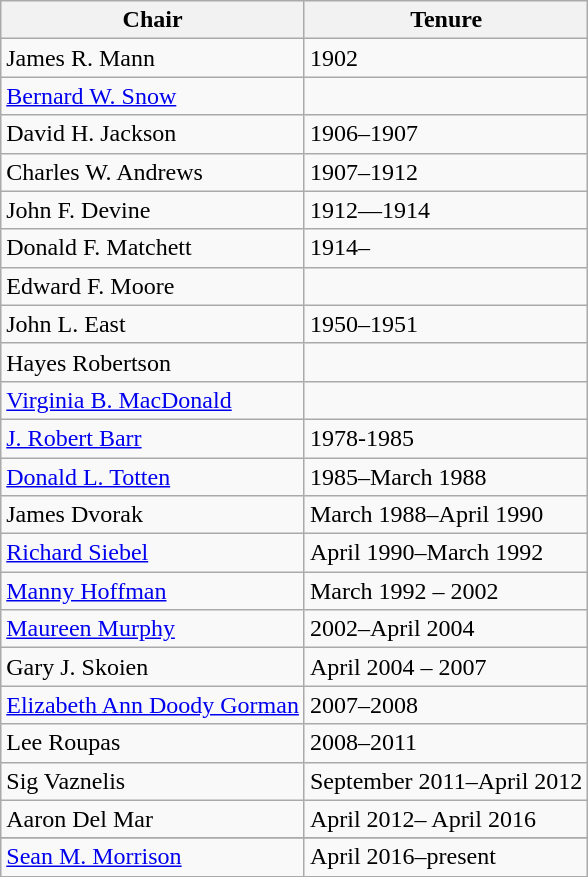<table class="wikitable sortable">
<tr>
<th>Chair</th>
<th>Tenure</th>
</tr>
<tr>
<td>James R. Mann</td>
<td>1902</td>
</tr>
<tr>
<td><a href='#'>Bernard W. Snow</a></td>
<td></td>
</tr>
<tr>
<td>David H. Jackson</td>
<td>1906–1907</td>
</tr>
<tr>
<td>Charles W. Andrews</td>
<td>1907–1912</td>
</tr>
<tr>
<td>John F. Devine</td>
<td>1912—1914</td>
</tr>
<tr>
<td>Donald F. Matchett</td>
<td>1914–</td>
</tr>
<tr>
<td>Edward F. Moore</td>
<td></td>
</tr>
<tr>
<td>John L. East</td>
<td>1950–1951</td>
</tr>
<tr>
<td>Hayes Robertson</td>
<td></td>
</tr>
<tr>
<td><a href='#'>Virginia B. MacDonald</a></td>
<td></td>
</tr>
<tr>
<td><a href='#'>J. Robert Barr</a></td>
<td>1978-1985</td>
</tr>
<tr>
<td><a href='#'>Donald L. Totten</a></td>
<td>1985–March 1988</td>
</tr>
<tr>
<td>James Dvorak</td>
<td>March 1988–April 1990</td>
</tr>
<tr>
<td><a href='#'>Richard Siebel</a></td>
<td>April 1990–March 1992</td>
</tr>
<tr>
<td><a href='#'>Manny Hoffman</a></td>
<td>March 1992 – 2002</td>
</tr>
<tr>
<td><a href='#'>Maureen Murphy</a></td>
<td>2002–April 2004</td>
</tr>
<tr>
<td>Gary J. Skoien</td>
<td>April 2004 – 2007</td>
</tr>
<tr>
<td><a href='#'>Elizabeth Ann Doody Gorman</a></td>
<td>2007–2008</td>
</tr>
<tr>
<td>Lee Roupas</td>
<td>2008–2011</td>
</tr>
<tr>
<td>Sig Vaznelis</td>
<td>September 2011–April 2012</td>
</tr>
<tr>
<td>Aaron Del Mar</td>
<td>April 2012– April 2016</td>
</tr>
<tr>
</tr>
<tr>
<td><a href='#'>Sean M. Morrison</a></td>
<td>April 2016–present</td>
</tr>
</table>
